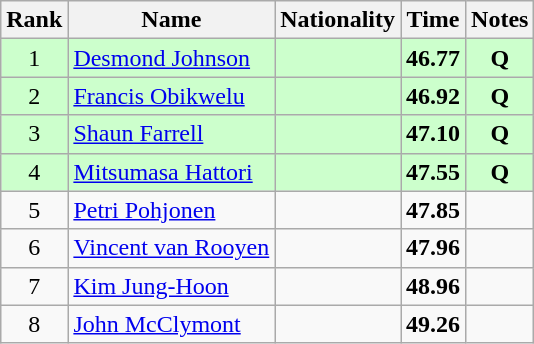<table class="wikitable sortable" style="text-align:center">
<tr>
<th>Rank</th>
<th>Name</th>
<th>Nationality</th>
<th>Time</th>
<th>Notes</th>
</tr>
<tr bgcolor=ccffcc>
<td>1</td>
<td align=left><a href='#'>Desmond Johnson</a></td>
<td align=left></td>
<td><strong>46.77</strong></td>
<td><strong>Q</strong></td>
</tr>
<tr bgcolor=ccffcc>
<td>2</td>
<td align=left><a href='#'>Francis Obikwelu</a></td>
<td align=left></td>
<td><strong>46.92</strong></td>
<td><strong>Q</strong></td>
</tr>
<tr bgcolor=ccffcc>
<td>3</td>
<td align=left><a href='#'>Shaun Farrell</a></td>
<td align=left></td>
<td><strong>47.10</strong></td>
<td><strong>Q</strong></td>
</tr>
<tr bgcolor=ccffcc>
<td>4</td>
<td align=left><a href='#'>Mitsumasa Hattori</a></td>
<td align=left></td>
<td><strong>47.55</strong></td>
<td><strong>Q</strong></td>
</tr>
<tr>
<td>5</td>
<td align=left><a href='#'>Petri Pohjonen</a></td>
<td align=left></td>
<td><strong>47.85</strong></td>
<td></td>
</tr>
<tr>
<td>6</td>
<td align=left><a href='#'>Vincent van Rooyen</a></td>
<td align=left></td>
<td><strong>47.96</strong></td>
<td></td>
</tr>
<tr>
<td>7</td>
<td align=left><a href='#'>Kim Jung-Hoon</a></td>
<td align=left></td>
<td><strong>48.96</strong></td>
<td></td>
</tr>
<tr>
<td>8</td>
<td align=left><a href='#'>John McClymont</a></td>
<td align=left></td>
<td><strong>49.26</strong></td>
<td></td>
</tr>
</table>
